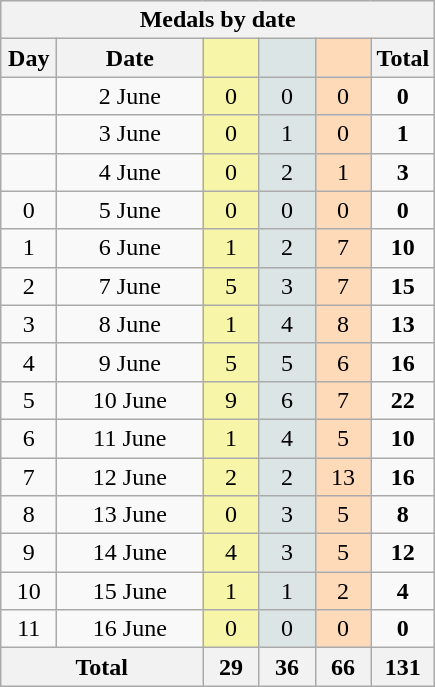<table class="wikitable" style="font-size:100%; text-align:center;">
<tr style="background:#efefef;">
<th colspan=6><strong>Medals by date</strong></th>
</tr>
<tr>
<th width=30><strong>Day</strong></th>
<th width=90><strong>Date</strong></th>
<th width=30 style="background:#F7F6A8;"></th>
<th width=30 style="background:#DCE5E5;"></th>
<th width=30 style="background:#FFDAB9;"></th>
<th width=30><strong>Total</strong></th>
</tr>
<tr>
<td></td>
<td>2 June</td>
<td style="background:#F7F6A8;">0</td>
<td style="background:#DCE5E5;">0</td>
<td style="background:#FFDAB9;">0</td>
<td><strong>0</strong></td>
</tr>
<tr>
<td></td>
<td>3 June</td>
<td style="background:#F7F6A8;">0</td>
<td style="background:#DCE5E5;">1</td>
<td style="background:#FFDAB9;">0</td>
<td><strong>1</strong></td>
</tr>
<tr>
<td></td>
<td>4 June</td>
<td style="background:#F7F6A8;">0</td>
<td style="background:#DCE5E5;">2</td>
<td style="background:#FFDAB9;">1</td>
<td><strong>3</strong></td>
</tr>
<tr>
<td>0</td>
<td>5 June</td>
<td style="background:#F7F6A8;">0</td>
<td style="background:#DCE5E5;">0</td>
<td style="background:#FFDAB9;">0</td>
<td><strong>0</strong></td>
</tr>
<tr>
<td>1</td>
<td>6 June</td>
<td style="background:#F7F6A8;">1</td>
<td style="background:#DCE5E5;">2</td>
<td style="background:#FFDAB9;">7</td>
<td><strong>10</strong></td>
</tr>
<tr>
<td>2</td>
<td>7 June</td>
<td style="background:#F7F6A8;">5</td>
<td style="background:#DCE5E5;">3</td>
<td style="background:#FFDAB9;">7</td>
<td><strong>15</strong></td>
</tr>
<tr>
<td>3</td>
<td>8 June</td>
<td style="background:#F7F6A8;">1</td>
<td style="background:#DCE5E5;">4</td>
<td style="background:#FFDAB9;">8</td>
<td><strong>13</strong></td>
</tr>
<tr>
<td>4</td>
<td>9 June</td>
<td style="background:#F7F6A8;">5</td>
<td style="background:#DCE5E5;">5</td>
<td style="background:#FFDAB9;">6</td>
<td><strong>16</strong></td>
</tr>
<tr>
<td>5</td>
<td>10 June</td>
<td style="background:#F7F6A8;">9</td>
<td style="background:#DCE5E5;">6</td>
<td style="background:#FFDAB9;">7</td>
<td><strong>22</strong></td>
</tr>
<tr>
<td>6</td>
<td>11 June</td>
<td style="background:#F7F6A8;">1</td>
<td style="background:#DCE5E5;">4</td>
<td style="background:#FFDAB9;">5</td>
<td><strong>10</strong></td>
</tr>
<tr>
<td>7</td>
<td>12 June</td>
<td style="background:#F7F6A8;">2</td>
<td style="background:#DCE5E5;">2</td>
<td style="background:#FFDAB9;">13</td>
<td><strong>16</strong></td>
</tr>
<tr>
<td>8</td>
<td>13 June</td>
<td style="background:#F7F6A8;">0</td>
<td style="background:#DCE5E5;">3</td>
<td style="background:#FFDAB9;">5</td>
<td><strong>8</strong></td>
</tr>
<tr>
<td>9</td>
<td>14 June</td>
<td style="background:#F7F6A8;">4</td>
<td style="background:#DCE5E5;">3</td>
<td style="background:#FFDAB9;">5</td>
<td><strong>12</strong></td>
</tr>
<tr>
<td>10</td>
<td>15 June</td>
<td style="background:#F7F6A8;">1</td>
<td style="background:#DCE5E5;">1</td>
<td style="background:#FFDAB9;">2</td>
<td><strong>4</strong></td>
</tr>
<tr>
<td>11</td>
<td>16 June</td>
<td style="background:#F7F6A8;">0</td>
<td style="background:#DCE5E5;">0</td>
<td style="background:#FFDAB9;">0</td>
<td><strong>0</strong></td>
</tr>
<tr>
<th colspan="2"><strong>Total</strong></th>
<th><strong>29</strong></th>
<th><strong>36</strong></th>
<th><strong>66</strong></th>
<th><strong>131</strong></th>
</tr>
</table>
